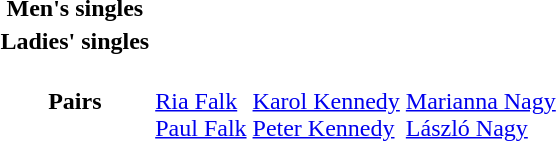<table>
<tr>
<th scope="row">Men's singles<br></th>
<td></td>
<td></td>
<td></td>
</tr>
<tr>
<th scope="row">Ladies' singles<br></th>
<td></td>
<td></td>
<td></td>
</tr>
<tr>
<th scope="row">Pairs<br></th>
<td> <br><a href='#'>Ria Falk</a> <br> <a href='#'>Paul Falk</a></td>
<td> <br><a href='#'>Karol Kennedy</a> <br><a href='#'>Peter Kennedy</a></td>
<td> <br><a href='#'>Marianna Nagy</a><br><a href='#'>László Nagy</a></td>
</tr>
</table>
